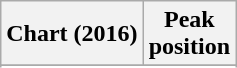<table class="wikitable sortable plainrowheaders" style="text-align:center">
<tr>
<th scope="col">Chart (2016)</th>
<th scope="col">Peak<br> position</th>
</tr>
<tr>
</tr>
<tr>
</tr>
</table>
